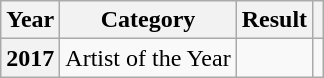<table class="wikitable sortable plainrowheaders">
<tr>
<th scope="col">Year</th>
<th scope="col">Category</th>
<th scope="col">Result</th>
<th scope="col"></th>
</tr>
<tr>
<th scope="row">2017</th>
<td>Artist of the Year</td>
<td></td>
<td align="center"></td>
</tr>
</table>
